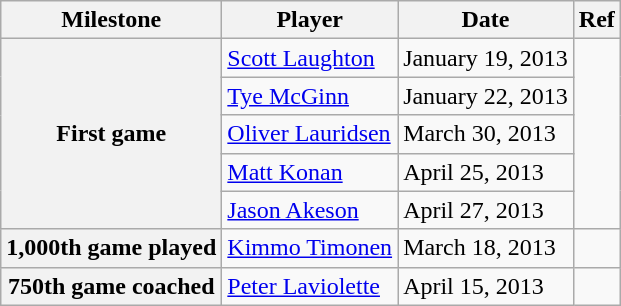<table class="wikitable">
<tr>
<th scope="col">Milestone</th>
<th scope="col">Player</th>
<th scope="col">Date</th>
<th scope="col">Ref</th>
</tr>
<tr>
<th rowspan=5>First game</th>
<td><a href='#'>Scott Laughton</a></td>
<td>January 19, 2013</td>
<td rowspan=5></td>
</tr>
<tr>
<td><a href='#'>Tye McGinn</a></td>
<td>January 22, 2013</td>
</tr>
<tr>
<td><a href='#'>Oliver Lauridsen</a></td>
<td>March 30, 2013</td>
</tr>
<tr>
<td><a href='#'>Matt Konan</a></td>
<td>April 25, 2013</td>
</tr>
<tr>
<td><a href='#'>Jason Akeson</a></td>
<td>April 27, 2013</td>
</tr>
<tr>
<th>1,000th game played</th>
<td><a href='#'>Kimmo Timonen</a></td>
<td>March 18, 2013</td>
<td></td>
</tr>
<tr>
<th>750th game coached</th>
<td><a href='#'>Peter Laviolette</a></td>
<td>April 15, 2013</td>
<td></td>
</tr>
</table>
